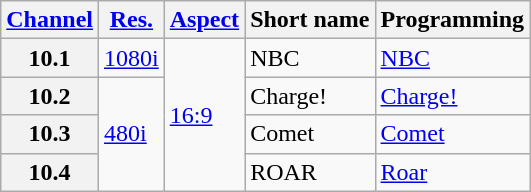<table class="wikitable">
<tr>
<th scope = "col"><a href='#'>Channel</a></th>
<th scope = "col"><a href='#'>Res.</a></th>
<th scope = "col"><a href='#'>Aspect</a></th>
<th scope = "col">Short name</th>
<th scope = "col">Programming</th>
</tr>
<tr>
<th scope = "row">10.1</th>
<td><a href='#'>1080i</a></td>
<td rowspan=4><a href='#'>16:9</a></td>
<td>NBC</td>
<td><a href='#'>NBC</a></td>
</tr>
<tr>
<th scope = "row">10.2</th>
<td rowspan=3><a href='#'>480i</a></td>
<td>Charge!</td>
<td><a href='#'>Charge!</a></td>
</tr>
<tr>
<th scope = "row">10.3</th>
<td>Comet</td>
<td><a href='#'>Comet</a></td>
</tr>
<tr>
<th scope = "row">10.4</th>
<td>ROAR</td>
<td><a href='#'>Roar</a></td>
</tr>
</table>
